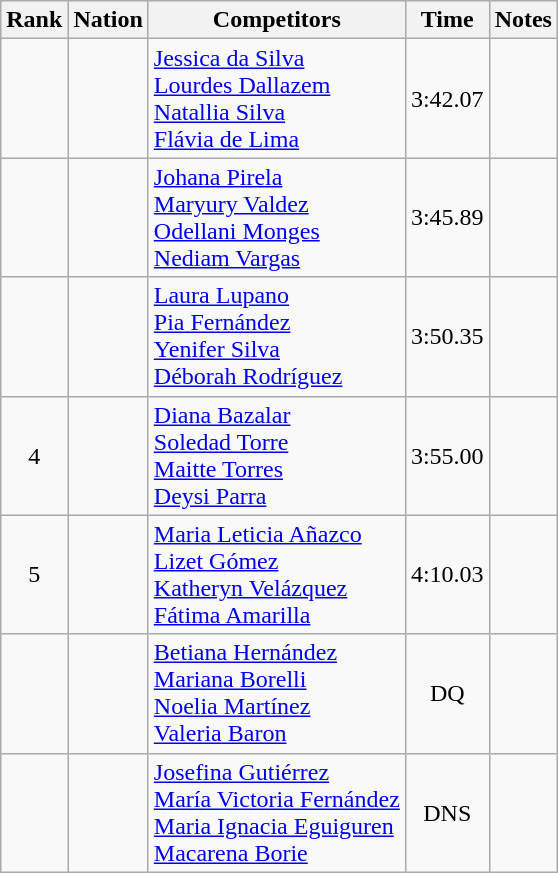<table class="wikitable sortable" style="text-align:center">
<tr>
<th>Rank</th>
<th>Nation</th>
<th>Competitors</th>
<th>Time</th>
<th>Notes</th>
</tr>
<tr>
<td></td>
<td align=left></td>
<td align=left><a href='#'>Jessica da Silva</a><br><a href='#'>Lourdes Dallazem</a><br><a href='#'>Natallia Silva</a><br><a href='#'>Flávia de Lima</a></td>
<td>3:42.07</td>
<td></td>
</tr>
<tr>
<td></td>
<td align=left></td>
<td align=left><a href='#'>Johana Pirela</a><br><a href='#'>Maryury Valdez</a><br><a href='#'>Odellani Monges</a><br><a href='#'>Nediam Vargas</a></td>
<td>3:45.89</td>
<td></td>
</tr>
<tr>
<td></td>
<td align=left></td>
<td align=left><a href='#'>Laura Lupano</a><br><a href='#'>Pia Fernández</a><br><a href='#'>Yenifer Silva</a><br><a href='#'>Déborah Rodríguez</a></td>
<td>3:50.35</td>
<td></td>
</tr>
<tr>
<td>4</td>
<td align=left></td>
<td align=left><a href='#'>Diana Bazalar</a><br><a href='#'>Soledad Torre</a><br><a href='#'>Maitte Torres</a><br><a href='#'>Deysi Parra</a></td>
<td>3:55.00</td>
<td></td>
</tr>
<tr>
<td>5</td>
<td align=left></td>
<td align=left><a href='#'>Maria Leticia Añazco</a><br><a href='#'>Lizet Gómez</a><br><a href='#'>Katheryn Velázquez</a><br><a href='#'>Fátima Amarilla</a></td>
<td>4:10.03</td>
<td></td>
</tr>
<tr>
<td></td>
<td align=left></td>
<td align=left><a href='#'>Betiana Hernández</a><br><a href='#'>Mariana Borelli</a><br><a href='#'>Noelia Martínez</a><br><a href='#'>Valeria Baron</a></td>
<td>DQ</td>
<td></td>
</tr>
<tr>
<td></td>
<td align=left></td>
<td align=left><a href='#'>Josefina Gutiérrez</a><br><a href='#'>María Victoria Fernández</a><br><a href='#'>Maria Ignacia Eguiguren</a><br><a href='#'>Macarena Borie</a></td>
<td>DNS</td>
<td></td>
</tr>
</table>
